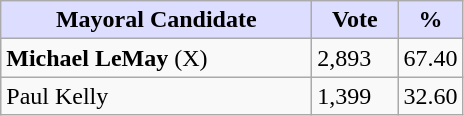<table class="wikitable">
<tr>
<th style="background:#ddf; width:200px;">Mayoral Candidate</th>
<th style="background:#ddf; width:50px;">Vote</th>
<th style="background:#ddf; width:30px;">%</th>
</tr>
<tr>
<td><strong>Michael LeMay</strong> (X)</td>
<td>2,893</td>
<td>67.40</td>
</tr>
<tr>
<td>Paul Kelly</td>
<td>1,399</td>
<td>32.60</td>
</tr>
</table>
